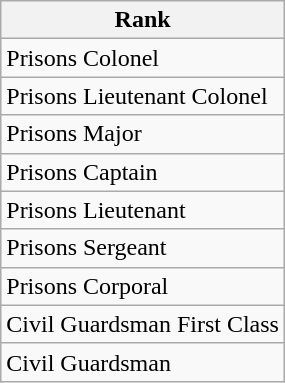<table class="wikitable" style="display: inline-table;">
<tr>
<th>Rank</th>
</tr>
<tr>
<td>Prisons Colonel</td>
</tr>
<tr>
<td>Prisons Lieutenant Colonel</td>
</tr>
<tr>
<td>Prisons Major</td>
</tr>
<tr>
<td>Prisons Captain</td>
</tr>
<tr>
<td>Prisons Lieutenant</td>
</tr>
<tr>
<td>Prisons Sergeant</td>
</tr>
<tr>
<td>Prisons Corporal</td>
</tr>
<tr>
<td>Civil Guardsman First Class</td>
</tr>
<tr>
<td>Civil Guardsman</td>
</tr>
</table>
